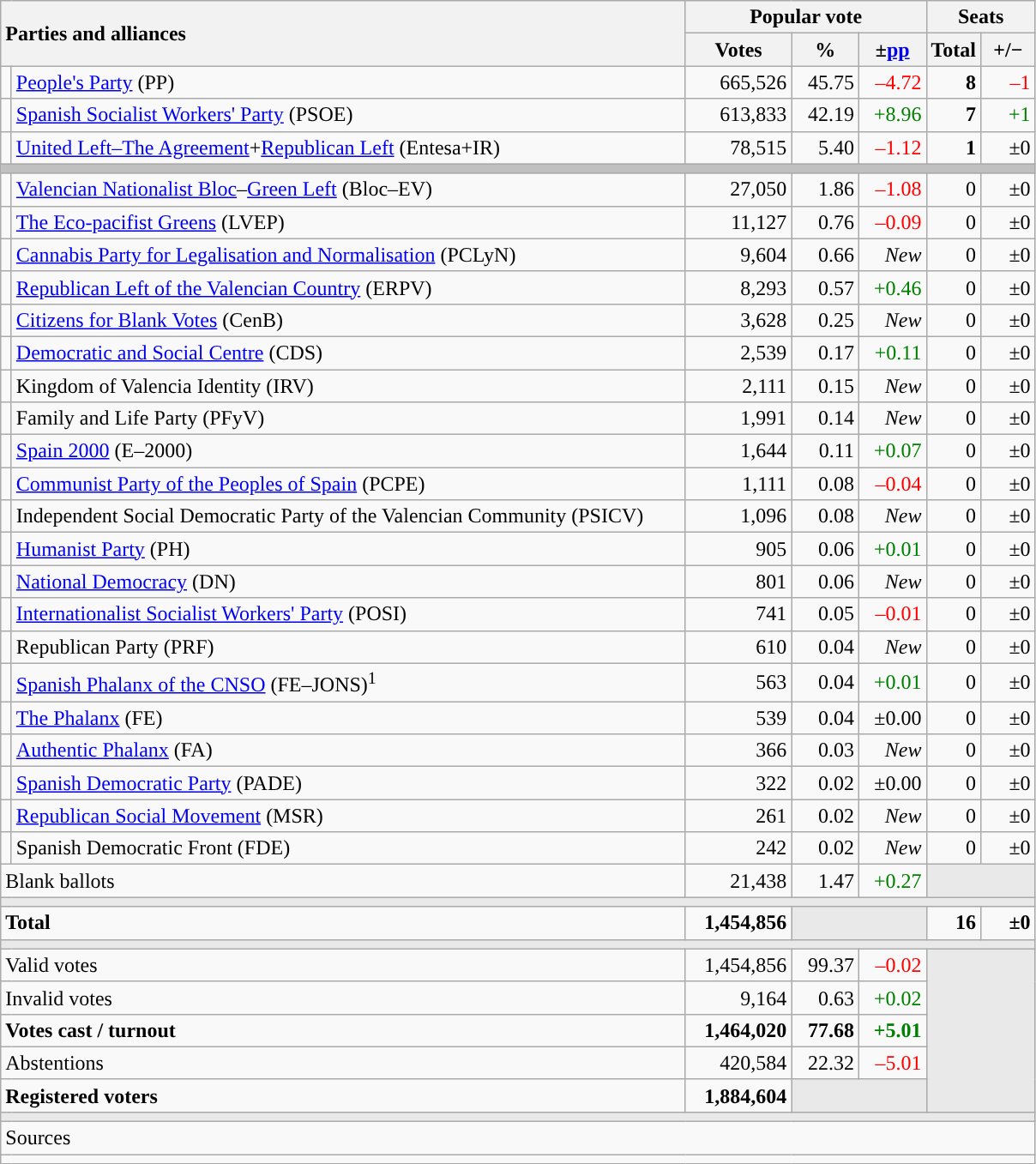<table class="wikitable" style="text-align:right;">
<tr>
<th style="text-align:left;" rowspan="2" colspan="2" width="525">Parties and alliances</th>
<th colspan="3">Popular vote</th>
<th colspan="2">Seats</th>
</tr>
<tr>
<th width="75">Votes</th>
<th width="45">%</th>
<th width="45">±<a href='#'>pp</a></th>
<th width="35">Total</th>
<th width="35">+/−</th>
</tr>
<tr>
<td width="1" style="color:inherit;background:"></td>
<td align="left"><a href='#'>People's Party</a> (PP)</td>
<td>665,526</td>
<td>45.75</td>
<td style="color:red;">–4.72</td>
<td><strong>8</strong></td>
<td style="color:red;">–1</td>
</tr>
<tr>
<td style="color:inherit;background:"></td>
<td align="left"><a href='#'>Spanish Socialist Workers' Party</a> (PSOE)</td>
<td>613,833</td>
<td>42.19</td>
<td style="color:green;">+8.96</td>
<td><strong>7</strong></td>
<td style="color:green;">+1</td>
</tr>
<tr>
<td style="color:inherit;background:"></td>
<td align="left"><a href='#'>United Left–The Agreement</a>+<a href='#'>Republican Left</a> (Entesa+IR)</td>
<td>78,515</td>
<td>5.40</td>
<td style="color:red;">–1.12</td>
<td><strong>1</strong></td>
<td>±0</td>
</tr>
<tr>
<td colspan="7" bgcolor="#C0C0C0"></td>
</tr>
<tr>
<td style="color:inherit;background:"></td>
<td align="left"><a href='#'>Valencian Nationalist Bloc</a>–<a href='#'>Green Left</a> (Bloc–EV)</td>
<td>27,050</td>
<td>1.86</td>
<td style="color:red;">–1.08</td>
<td>0</td>
<td>±0</td>
</tr>
<tr>
<td style="color:inherit;background:"></td>
<td align="left"><a href='#'>The Eco-pacifist Greens</a> (LVEP)</td>
<td>11,127</td>
<td>0.76</td>
<td style="color:red;">–0.09</td>
<td>0</td>
<td>±0</td>
</tr>
<tr>
<td style="color:inherit;background:"></td>
<td align="left"><a href='#'>Cannabis Party for Legalisation and Normalisation</a> (PCLyN)</td>
<td>9,604</td>
<td>0.66</td>
<td><em>New</em></td>
<td>0</td>
<td>±0</td>
</tr>
<tr>
<td style="color:inherit;background:"></td>
<td align="left"><a href='#'>Republican Left of the Valencian Country</a> (ERPV)</td>
<td>8,293</td>
<td>0.57</td>
<td style="color:green;">+0.46</td>
<td>0</td>
<td>±0</td>
</tr>
<tr>
<td style="color:inherit;background:"></td>
<td align="left"><a href='#'>Citizens for Blank Votes</a> (CenB)</td>
<td>3,628</td>
<td>0.25</td>
<td><em>New</em></td>
<td>0</td>
<td>±0</td>
</tr>
<tr>
<td style="color:inherit;background:"></td>
<td align="left"><a href='#'>Democratic and Social Centre</a> (CDS)</td>
<td>2,539</td>
<td>0.17</td>
<td style="color:green;">+0.11</td>
<td>0</td>
<td>±0</td>
</tr>
<tr>
<td style="color:inherit;background:"></td>
<td align="left">Kingdom of Valencia Identity (IRV)</td>
<td>2,111</td>
<td>0.15</td>
<td><em>New</em></td>
<td>0</td>
<td>±0</td>
</tr>
<tr>
<td style="color:inherit;background:"></td>
<td align="left">Family and Life Party (PFyV)</td>
<td>1,991</td>
<td>0.14</td>
<td><em>New</em></td>
<td>0</td>
<td>±0</td>
</tr>
<tr>
<td style="color:inherit;background:"></td>
<td align="left"><a href='#'>Spain 2000</a> (E–2000)</td>
<td>1,644</td>
<td>0.11</td>
<td style="color:green;">+0.07</td>
<td>0</td>
<td>±0</td>
</tr>
<tr>
<td style="color:inherit;background:"></td>
<td align="left"><a href='#'>Communist Party of the Peoples of Spain</a> (PCPE)</td>
<td>1,111</td>
<td>0.08</td>
<td style="color:red;">–0.04</td>
<td>0</td>
<td>±0</td>
</tr>
<tr>
<td style="color:inherit;background:"></td>
<td align="left">Independent Social Democratic Party of the Valencian Community (PSICV)</td>
<td>1,096</td>
<td>0.08</td>
<td><em>New</em></td>
<td>0</td>
<td>±0</td>
</tr>
<tr>
<td style="color:inherit;background:"></td>
<td align="left"><a href='#'>Humanist Party</a> (PH)</td>
<td>905</td>
<td>0.06</td>
<td style="color:green;">+0.01</td>
<td>0</td>
<td>±0</td>
</tr>
<tr>
<td style="color:inherit;background:"></td>
<td align="left"><a href='#'>National Democracy</a> (DN)</td>
<td>801</td>
<td>0.06</td>
<td><em>New</em></td>
<td>0</td>
<td>±0</td>
</tr>
<tr>
<td style="color:inherit;background:"></td>
<td align="left"><a href='#'>Internationalist Socialist Workers' Party</a> (POSI)</td>
<td>741</td>
<td>0.05</td>
<td style="color:red;">–0.01</td>
<td>0</td>
<td>±0</td>
</tr>
<tr>
<td style="color:inherit;background:"></td>
<td align="left">Republican Party (PRF)</td>
<td>610</td>
<td>0.04</td>
<td><em>New</em></td>
<td>0</td>
<td>±0</td>
</tr>
<tr>
<td style="color:inherit;background:"></td>
<td align="left"><a href='#'>Spanish Phalanx of the CNSO</a> (FE–JONS)<sup>1</sup></td>
<td>563</td>
<td>0.04</td>
<td style="color:green;">+0.01</td>
<td>0</td>
<td>±0</td>
</tr>
<tr>
<td style="color:inherit;background:"></td>
<td align="left"><a href='#'>The Phalanx</a> (FE)</td>
<td>539</td>
<td>0.04</td>
<td>±0.00</td>
<td>0</td>
<td>±0</td>
</tr>
<tr>
<td style="color:inherit;background:"></td>
<td align="left"><a href='#'>Authentic Phalanx</a> (FA)</td>
<td>366</td>
<td>0.03</td>
<td><em>New</em></td>
<td>0</td>
<td>±0</td>
</tr>
<tr>
<td style="color:inherit;background:"></td>
<td align="left"><a href='#'>Spanish Democratic Party</a> (PADE)</td>
<td>322</td>
<td>0.02</td>
<td>±0.00</td>
<td>0</td>
<td>±0</td>
</tr>
<tr>
<td style="color:inherit;background:"></td>
<td align="left"><a href='#'>Republican Social Movement</a> (MSR)</td>
<td>261</td>
<td>0.02</td>
<td><em>New</em></td>
<td>0</td>
<td>±0</td>
</tr>
<tr>
<td style="color:inherit;background:"></td>
<td align="left">Spanish Democratic Front (FDE)</td>
<td>242</td>
<td>0.02</td>
<td><em>New</em></td>
<td>0</td>
<td>±0</td>
</tr>
<tr>
<td align="left" colspan="2">Blank ballots</td>
<td>21,438</td>
<td>1.47</td>
<td style="color:green;">+0.27</td>
<td bgcolor="#E9E9E9" colspan="2"></td>
</tr>
<tr>
<td colspan="7" bgcolor="#E9E9E9"></td>
</tr>
<tr style="font-weight:bold;">
<td align="left" colspan="2">Total</td>
<td>1,454,856</td>
<td bgcolor="#E9E9E9" colspan="2"></td>
<td>16</td>
<td>±0</td>
</tr>
<tr>
<td colspan="7" bgcolor="#E9E9E9"></td>
</tr>
<tr>
<td align="left" colspan="2">Valid votes</td>
<td>1,454,856</td>
<td>99.37</td>
<td style="color:red;">–0.02</td>
<td bgcolor="#E9E9E9" colspan="2" rowspan="5"></td>
</tr>
<tr>
<td align="left" colspan="2">Invalid votes</td>
<td>9,164</td>
<td>0.63</td>
<td style="color:green;">+0.02</td>
</tr>
<tr style="font-weight:bold;">
<td align="left" colspan="2">Votes cast / turnout</td>
<td>1,464,020</td>
<td>77.68</td>
<td style="color:green;">+5.01</td>
</tr>
<tr>
<td align="left" colspan="2">Abstentions</td>
<td>420,584</td>
<td>22.32</td>
<td style="color:red;">–5.01</td>
</tr>
<tr style="font-weight:bold;">
<td align="left" colspan="2">Registered voters</td>
<td>1,884,604</td>
<td bgcolor="#E9E9E9" colspan="2"></td>
</tr>
<tr>
<td colspan="7" bgcolor="#E9E9E9"></td>
</tr>
<tr>
<td align="left" colspan="7">Sources</td>
</tr>
<tr>
<td colspan="7" style="text-align:left; max-width:790px;"></td>
</tr>
</table>
